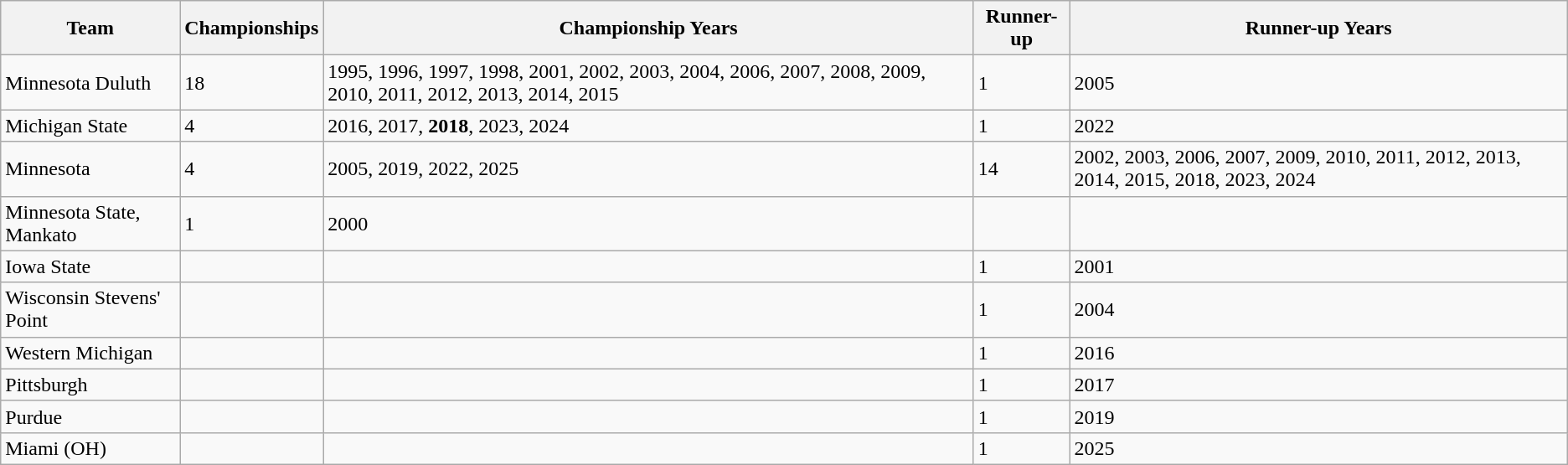<table class="wikitable">
<tr>
<th>Team</th>
<th>Championships</th>
<th>Championship Years</th>
<th>Runner-up</th>
<th>Runner-up Years</th>
</tr>
<tr>
<td>Minnesota Duluth</td>
<td>18</td>
<td>1995, 1996, 1997, 1998, 2001, 2002, 2003, 2004, 2006, 2007, 2008, 2009, 2010, 2011, 2012, 2013, 2014, 2015</td>
<td>1</td>
<td>2005</td>
</tr>
<tr>
<td>Michigan State</td>
<td>4</td>
<td>2016, 2017, <strong>2018</strong>, 2023, 2024</td>
<td>1</td>
<td>2022</td>
</tr>
<tr>
<td>Minnesota</td>
<td>4</td>
<td>2005, 2019, 2022, 2025</td>
<td>14</td>
<td>2002, 2003, 2006, 2007, 2009, 2010, 2011, 2012, 2013, 2014, 2015, 2018, 2023, 2024</td>
</tr>
<tr>
<td>Minnesota State, Mankato</td>
<td>1</td>
<td>2000</td>
<td></td>
<td></td>
</tr>
<tr>
<td>Iowa State</td>
<td></td>
<td></td>
<td>1</td>
<td>2001</td>
</tr>
<tr>
<td>Wisconsin Stevens' Point</td>
<td></td>
<td></td>
<td>1</td>
<td>2004</td>
</tr>
<tr>
<td>Western Michigan</td>
<td></td>
<td></td>
<td>1</td>
<td>2016</td>
</tr>
<tr>
<td>Pittsburgh</td>
<td></td>
<td></td>
<td>1</td>
<td>2017</td>
</tr>
<tr>
<td>Purdue</td>
<td></td>
<td></td>
<td>1</td>
<td>2019</td>
</tr>
<tr>
<td>Miami (OH)</td>
<td></td>
<td></td>
<td>1</td>
<td>2025</td>
</tr>
</table>
